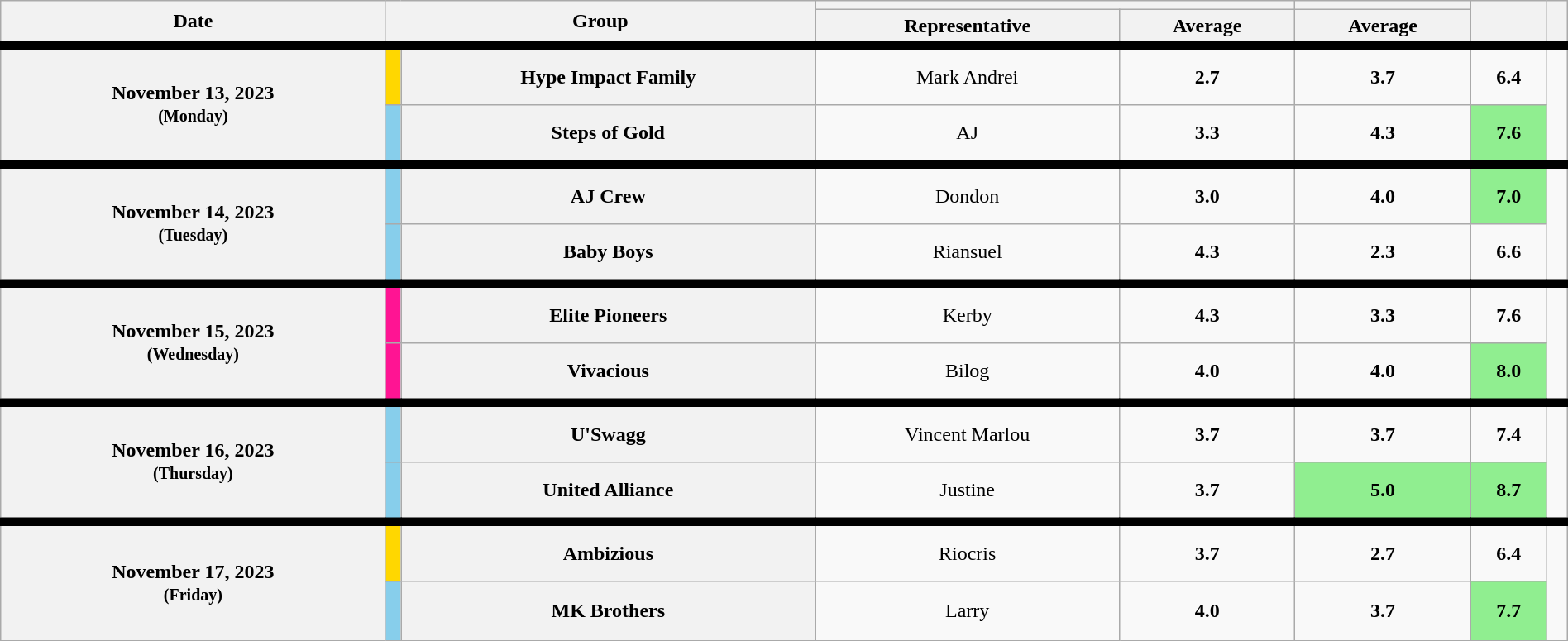<table class="wikitable plainrowheaders" style="text-align:center; width:100%">
<tr>
<th rowspan="2">Date</th>
<th colspan="2" rowspan="2">Group</th>
<th colspan="2"></th>
<th></th>
<th rowspan="2"></th>
<th rowspan="2"></th>
</tr>
<tr>
<th>Representative</th>
<th>Average</th>
<th>Average</th>
</tr>
<tr style="border-top: 7px solid; height: 3em;">
<th rowspan="2">November 13, 2023<br><small>(Monday)</small></th>
<th width="01%" style="background:#FFD700;"></th>
<th>Hype Impact Family</th>
<td>Mark Andrei</td>
<td><strong>2.7</strong><br></td>
<td><strong>3.7</strong><br></td>
<td><strong>6.4</strong><br></td>
<td rowspan="2"></td>
</tr>
<tr style="height: 3em;">
<th width="01%" style="background:#87ceeb;"></th>
<th>Steps of Gold</th>
<td>AJ</td>
<td><strong>3.3</strong><br></td>
<td><strong>4.3</strong><br></td>
<td style="background:#90ee90;"><strong>7.6</strong><br></td>
</tr>
<tr style="border-top: 7px solid; height: 3em;">
<th rowspan="2">November 14, 2023<br><small>(Tuesday)</small></th>
<th width="01%" style="background:#87ceeb;"></th>
<th>AJ Crew</th>
<td>Dondon</td>
<td><strong>3.0</strong><br></td>
<td><strong>4.0</strong><br></td>
<td style="background:#90ee90;"><strong>7.0</strong><br></td>
<td rowspan="2"></td>
</tr>
<tr style="height: 3em;">
<th width="01%" style="background:#87ceeb;"></th>
<th>Baby Boys</th>
<td>Riansuel</td>
<td><strong>4.3</strong><br></td>
<td><strong>2.3</strong><br></td>
<td><strong>6.6</strong><br></td>
</tr>
<tr style="border-top: 7px solid; height: 3em;">
<th rowspan="2">November 15, 2023<br><small>(Wednesday)</small></th>
<th width="01%" style="background:#FF1493;"></th>
<th>Elite Pioneers</th>
<td>Kerby</td>
<td><strong>4.3</strong><br></td>
<td><strong>3.3</strong><br></td>
<td><strong>7.6</strong><br></td>
<td rowspan="2"></td>
</tr>
<tr style="height: 3em;">
<th width="01%" style="background:#FF1493;"></th>
<th>Vivacious</th>
<td>Bilog</td>
<td><strong>4.0</strong><br></td>
<td><strong>4.0</strong><br></td>
<td style="background:#90ee90;"><strong>8.0</strong><br></td>
</tr>
<tr style="border-top: 7px solid; height: 3em;">
<th rowspan="2">November 16, 2023<br><small>(Thursday)</small></th>
<th width="01%" style="background:#87ceeb;"></th>
<th>U'Swagg</th>
<td>Vincent Marlou</td>
<td><strong>3.7</strong><br></td>
<td><strong>3.7</strong><br></td>
<td><strong>7.4</strong><br></td>
<td rowspan="2"></td>
</tr>
<tr style="height: 3em;">
<th width="01%" style="background:#87ceeb;"></th>
<th>United Alliance</th>
<td>Justine</td>
<td><strong>3.7</strong><br></td>
<td style="background:#90ee90;"><strong>5.0</strong><br></td>
<td style="background:#90ee90;"><strong>8.7</strong><br></td>
</tr>
<tr style="border-top: 7px solid; height: 3em;">
<th rowspan="2">November 17, 2023<br><small>(Friday)</small></th>
<th width="01%" style="background:#FFD700;"></th>
<th>Ambizious</th>
<td>Riocris</td>
<td><strong>3.7</strong><br></td>
<td><strong>2.7</strong><br></td>
<td><strong>6.4</strong><br></td>
<td rowspan="2"></td>
</tr>
<tr style="height: 3em;">
<th width="01%" style="background:#87ceeb;"></th>
<th>MK Brothers</th>
<td>Larry</td>
<td><strong>4.0</strong><br></td>
<td><strong>3.7</strong><br></td>
<td style="background:#90ee90;"><strong>7.7</strong><br></td>
</tr>
</table>
